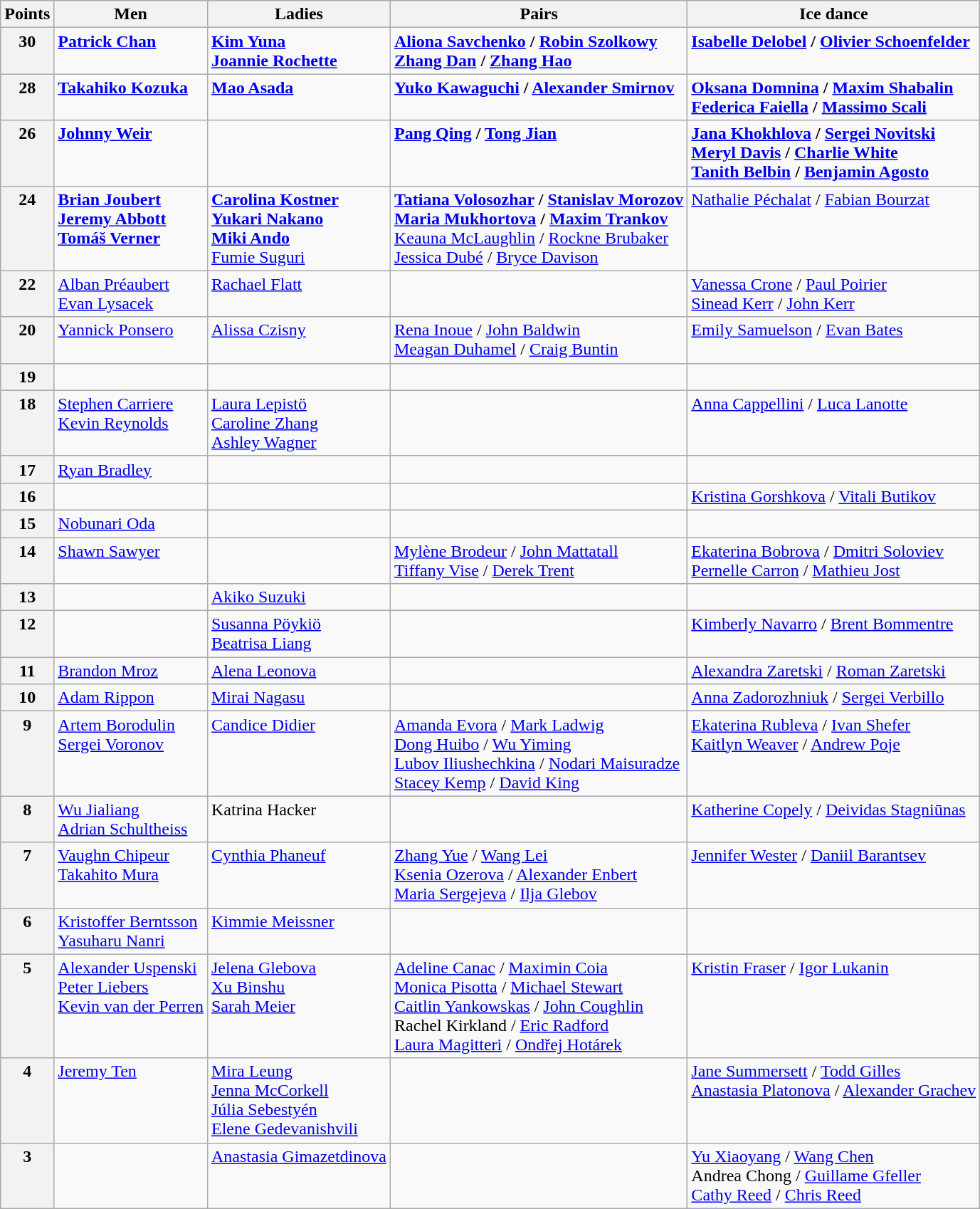<table class="wikitable">
<tr>
<th>Points</th>
<th>Men</th>
<th>Ladies</th>
<th>Pairs</th>
<th>Ice dance</th>
</tr>
<tr valign=top>
<th>30</th>
<td> <strong><a href='#'>Patrick Chan</a></strong></td>
<td> <strong><a href='#'>Kim Yuna</a></strong> <br>  <strong><a href='#'>Joannie Rochette</a></strong></td>
<td> <strong><a href='#'>Aliona Savchenko</a> / <a href='#'>Robin Szolkowy</a></strong> <br>  <strong><a href='#'>Zhang Dan</a> / <a href='#'>Zhang Hao</a></strong></td>
<td> <strong><a href='#'>Isabelle Delobel</a> / <a href='#'>Olivier Schoenfelder</a></strong></td>
</tr>
<tr valign=top>
<th>28</th>
<td> <strong><a href='#'>Takahiko Kozuka</a></strong></td>
<td> <strong><a href='#'>Mao Asada</a></strong></td>
<td> <strong><a href='#'>Yuko Kawaguchi</a> / <a href='#'>Alexander Smirnov</a></strong></td>
<td> <strong><a href='#'>Oksana Domnina</a> / <a href='#'>Maxim Shabalin</a></strong> <br>  <strong><a href='#'>Federica Faiella</a> / <a href='#'>Massimo Scali</a></strong></td>
</tr>
<tr valign=top>
<th>26</th>
<td> <strong><a href='#'>Johnny Weir</a></strong></td>
<td></td>
<td> <strong><a href='#'>Pang Qing</a> / <a href='#'>Tong Jian</a></strong></td>
<td> <strong><a href='#'>Jana Khokhlova</a> / <a href='#'>Sergei Novitski</a></strong> <br>  <strong><a href='#'>Meryl Davis</a> / <a href='#'>Charlie White</a></strong> <br>  <strong><a href='#'>Tanith Belbin</a> / <a href='#'>Benjamin Agosto</a></strong></td>
</tr>
<tr valign=top>
<th>24</th>
<td> <strong><a href='#'>Brian Joubert</a></strong> <br>  <strong><a href='#'>Jeremy Abbott</a></strong> <br>  <strong><a href='#'>Tomáš Verner</a></strong></td>
<td> <strong><a href='#'>Carolina Kostner</a></strong> <br>  <strong><a href='#'>Yukari Nakano</a></strong> <br>  <strong><a href='#'>Miki Ando</a></strong> <br>  <a href='#'>Fumie Suguri</a></td>
<td> <strong><a href='#'>Tatiana Volosozhar</a> / <a href='#'>Stanislav Morozov</a></strong> <br>  <strong><a href='#'>Maria Mukhortova</a> / <a href='#'>Maxim Trankov</a></strong> <br>  <a href='#'>Keauna McLaughlin</a> / <a href='#'>Rockne Brubaker</a> <br>  <a href='#'>Jessica Dubé</a> / <a href='#'>Bryce Davison</a></td>
<td> <a href='#'>Nathalie Péchalat</a> / <a href='#'>Fabian Bourzat</a></td>
</tr>
<tr valign=top>
<th>22</th>
<td> <a href='#'>Alban Préaubert</a> <br>  <a href='#'>Evan Lysacek</a></td>
<td> <a href='#'>Rachael Flatt</a></td>
<td></td>
<td> <a href='#'>Vanessa Crone</a> / <a href='#'>Paul Poirier</a> <br>  <a href='#'>Sinead Kerr</a> / <a href='#'>John Kerr</a></td>
</tr>
<tr valign=top>
<th>20</th>
<td> <a href='#'>Yannick Ponsero</a></td>
<td> <a href='#'>Alissa Czisny</a></td>
<td> <a href='#'>Rena Inoue</a> / <a href='#'>John Baldwin</a> <br>  <a href='#'>Meagan Duhamel</a> / <a href='#'>Craig Buntin</a></td>
<td> <a href='#'>Emily Samuelson</a> / <a href='#'>Evan Bates</a></td>
</tr>
<tr valign=top>
<th>19</th>
<td></td>
<td></td>
<td></td>
<td></td>
</tr>
<tr valign=top>
<th>18</th>
<td> <a href='#'>Stephen Carriere</a> <br>  <a href='#'>Kevin Reynolds</a></td>
<td> <a href='#'>Laura Lepistö</a> <br>  <a href='#'>Caroline Zhang</a> <br>  <a href='#'>Ashley Wagner</a></td>
<td></td>
<td> <a href='#'>Anna Cappellini</a> / <a href='#'>Luca Lanotte</a></td>
</tr>
<tr valign=top>
<th>17</th>
<td> <a href='#'>Ryan Bradley</a></td>
<td></td>
<td></td>
<td></td>
</tr>
<tr valign=top>
<th>16</th>
<td></td>
<td></td>
<td></td>
<td> <a href='#'>Kristina Gorshkova</a> / <a href='#'>Vitali Butikov</a></td>
</tr>
<tr valign=top>
<th>15</th>
<td> <a href='#'>Nobunari Oda</a></td>
<td></td>
<td></td>
<td></td>
</tr>
<tr valign=top>
<th>14</th>
<td> <a href='#'>Shawn Sawyer</a></td>
<td></td>
<td> <a href='#'>Mylène Brodeur</a> / <a href='#'>John Mattatall</a> <br>  <a href='#'>Tiffany Vise</a> / <a href='#'>Derek Trent</a></td>
<td> <a href='#'>Ekaterina Bobrova</a> / <a href='#'>Dmitri Soloviev</a> <br>  <a href='#'>Pernelle Carron</a> / <a href='#'>Mathieu Jost</a></td>
</tr>
<tr valign=top>
<th>13</th>
<td></td>
<td> <a href='#'>Akiko Suzuki</a></td>
<td></td>
<td></td>
</tr>
<tr valign=top>
<th>12</th>
<td></td>
<td> <a href='#'>Susanna Pöykiö</a> <br>  <a href='#'>Beatrisa Liang</a></td>
<td></td>
<td> <a href='#'>Kimberly Navarro</a> / <a href='#'>Brent Bommentre</a></td>
</tr>
<tr valign=top>
<th>11</th>
<td> <a href='#'>Brandon Mroz</a></td>
<td> <a href='#'>Alena Leonova</a></td>
<td></td>
<td> <a href='#'>Alexandra Zaretski</a> / <a href='#'>Roman Zaretski</a></td>
</tr>
<tr valign=top>
<th>10</th>
<td> <a href='#'>Adam Rippon</a></td>
<td> <a href='#'>Mirai Nagasu</a></td>
<td></td>
<td> <a href='#'>Anna Zadorozhniuk</a> / <a href='#'>Sergei Verbillo</a></td>
</tr>
<tr valign=top>
<th>9</th>
<td> <a href='#'>Artem Borodulin</a> <br>  <a href='#'>Sergei Voronov</a></td>
<td> <a href='#'>Candice Didier</a></td>
<td> <a href='#'>Amanda Evora</a> / <a href='#'>Mark Ladwig</a> <br>  <a href='#'>Dong Huibo</a> / <a href='#'>Wu Yiming</a> <br>  <a href='#'>Lubov Iliushechkina</a> / <a href='#'>Nodari Maisuradze</a> <br>  <a href='#'>Stacey Kemp</a> / <a href='#'>David King</a></td>
<td> <a href='#'>Ekaterina Rubleva</a> / <a href='#'>Ivan Shefer</a> <br>  <a href='#'>Kaitlyn Weaver</a> / <a href='#'>Andrew Poje</a></td>
</tr>
<tr valign=top>
<th>8</th>
<td> <a href='#'>Wu Jialiang</a> <br>  <a href='#'>Adrian Schultheiss</a></td>
<td> Katrina Hacker</td>
<td></td>
<td> <a href='#'>Katherine Copely</a> / <a href='#'>Deividas Stagniūnas</a></td>
</tr>
<tr valign=top>
<th>7</th>
<td> <a href='#'>Vaughn Chipeur</a> <br>  <a href='#'>Takahito Mura</a></td>
<td> <a href='#'>Cynthia Phaneuf</a></td>
<td> <a href='#'>Zhang Yue</a> / <a href='#'>Wang Lei</a> <br>  <a href='#'>Ksenia Ozerova</a> / <a href='#'>Alexander Enbert</a> <br>  <a href='#'>Maria Sergejeva</a> / <a href='#'>Ilja Glebov</a></td>
<td> <a href='#'>Jennifer Wester</a> / <a href='#'>Daniil Barantsev</a></td>
</tr>
<tr valign=top>
<th>6</th>
<td> <a href='#'>Kristoffer Berntsson</a> <br>  <a href='#'>Yasuharu Nanri</a></td>
<td> <a href='#'>Kimmie Meissner</a></td>
<td></td>
<td></td>
</tr>
<tr valign=top>
<th>5</th>
<td> <a href='#'>Alexander Uspenski</a> <br>  <a href='#'>Peter Liebers</a> <br>  <a href='#'>Kevin van der Perren</a></td>
<td> <a href='#'>Jelena Glebova</a> <br>  <a href='#'>Xu Binshu</a> <br>  <a href='#'>Sarah Meier</a></td>
<td> <a href='#'>Adeline Canac</a> / <a href='#'>Maximin Coia</a> <br>  <a href='#'>Monica Pisotta</a> / <a href='#'>Michael Stewart</a> <br>  <a href='#'>Caitlin Yankowskas</a> / <a href='#'>John Coughlin</a> <br>  Rachel Kirkland / <a href='#'>Eric Radford</a> <br>  <a href='#'>Laura Magitteri</a> / <a href='#'>Ondřej Hotárek</a></td>
<td> <a href='#'>Kristin Fraser</a> / <a href='#'>Igor Lukanin</a></td>
</tr>
<tr valign=top>
<th>4</th>
<td> <a href='#'>Jeremy Ten</a></td>
<td> <a href='#'>Mira Leung</a> <br>  <a href='#'>Jenna McCorkell</a> <br>  <a href='#'>Júlia Sebestyén</a> <br>  <a href='#'>Elene Gedevanishvili</a></td>
<td></td>
<td> <a href='#'>Jane Summersett</a> / <a href='#'>Todd Gilles</a> <br>  <a href='#'>Anastasia Platonova</a> / <a href='#'>Alexander Grachev</a></td>
</tr>
<tr valign=top>
<th>3</th>
<td></td>
<td> <a href='#'>Anastasia Gimazetdinova</a></td>
<td></td>
<td> <a href='#'>Yu Xiaoyang</a> / <a href='#'>Wang Chen</a> <br>  Andrea Chong / <a href='#'>Guillame Gfeller</a> <br>  <a href='#'>Cathy Reed</a> / <a href='#'>Chris Reed</a></td>
</tr>
</table>
